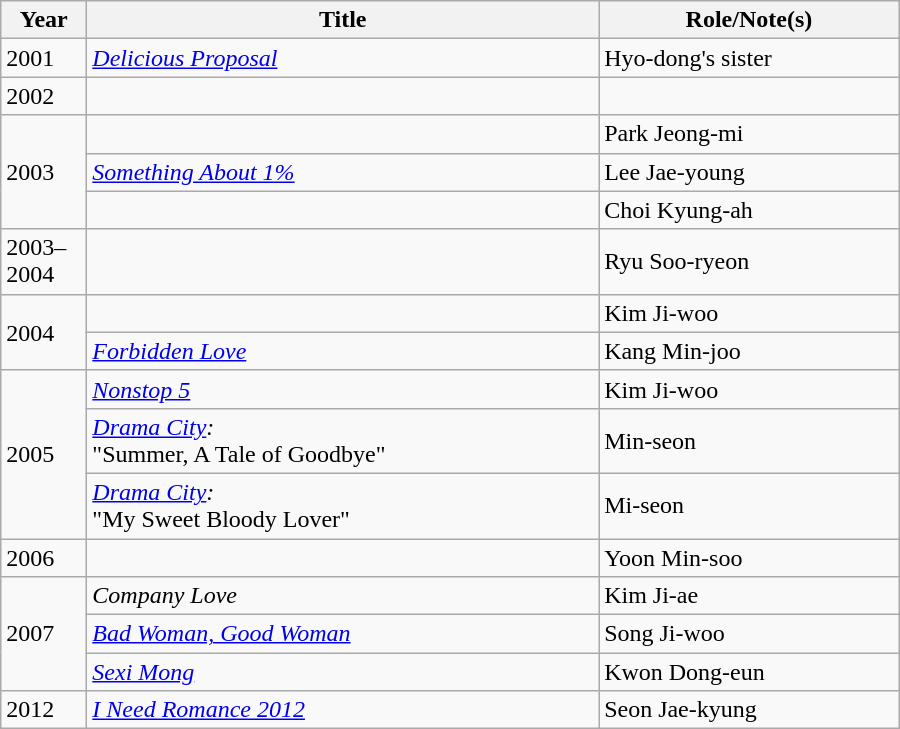<table class="wikitable" style="width:600px;">
<tr>
<th width=50px>Year</th>
<th>Title</th>
<th>Role/Note(s)</th>
</tr>
<tr>
<td>2001</td>
<td><em><a href='#'>Delicious Proposal</a></em></td>
<td>Hyo-dong's sister</td>
</tr>
<tr>
<td>2002</td>
<td><em></em></td>
<td></td>
</tr>
<tr>
<td rowspan=3>2003</td>
<td><em></em></td>
<td>Park Jeong-mi</td>
</tr>
<tr>
<td><em><a href='#'>Something About 1%</a></em></td>
<td>Lee Jae-young</td>
</tr>
<tr>
<td><em></em></td>
<td>Choi Kyung-ah</td>
</tr>
<tr>
<td>2003–2004</td>
<td><em></em></td>
<td>Ryu Soo-ryeon</td>
</tr>
<tr>
<td rowspan=2>2004</td>
<td><em></em></td>
<td>Kim Ji-woo</td>
</tr>
<tr>
<td><em><a href='#'>Forbidden Love</a></em></td>
<td>Kang Min-joo</td>
</tr>
<tr>
<td rowspan=3>2005</td>
<td><em><a href='#'>Nonstop 5</a></em></td>
<td>Kim Ji-woo</td>
</tr>
<tr>
<td><em><a href='#'>Drama City</a>:</em><br>"Summer, A Tale of Goodbye"</td>
<td>Min-seon</td>
</tr>
<tr>
<td><em><a href='#'>Drama City</a>:</em><br>"My Sweet Bloody Lover"</td>
<td>Mi-seon</td>
</tr>
<tr>
<td>2006</td>
<td><em></em></td>
<td>Yoon Min-soo</td>
</tr>
<tr>
<td rowspan=3>2007</td>
<td><em>Company Love</em></td>
<td>Kim Ji-ae</td>
</tr>
<tr>
<td><em><a href='#'>Bad Woman, Good Woman</a></em></td>
<td>Song Ji-woo</td>
</tr>
<tr>
<td><em><a href='#'>Sexi Mong</a></em></td>
<td>Kwon Dong-eun</td>
</tr>
<tr>
<td>2012</td>
<td><em><a href='#'>I Need Romance 2012</a></em></td>
<td>Seon Jae-kyung</td>
</tr>
</table>
